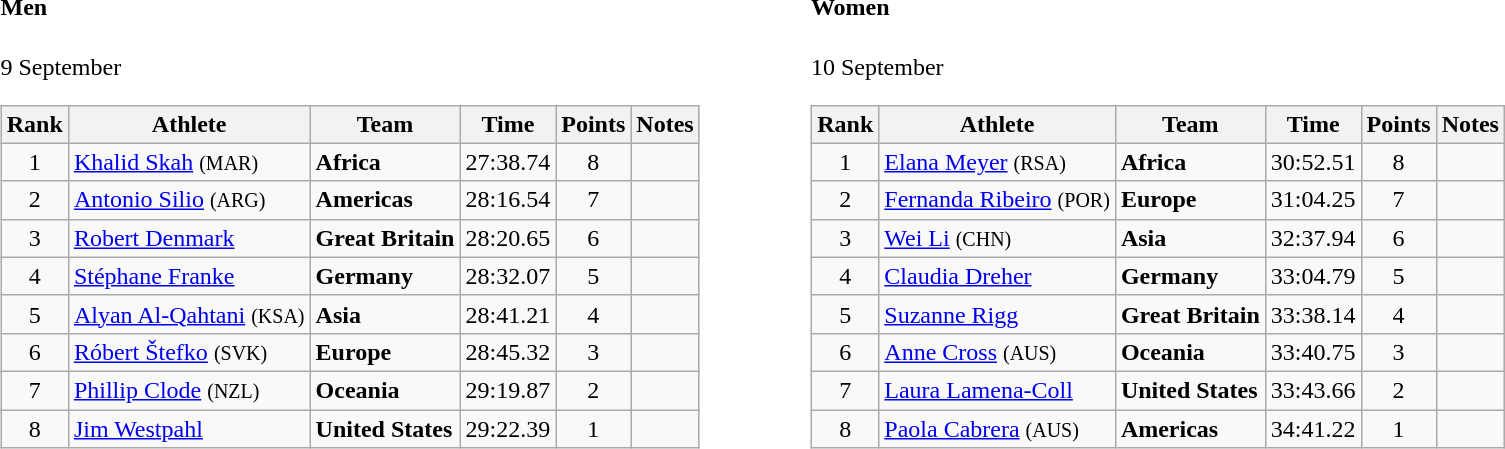<table>
<tr>
<td valign="top"><br><h4>Men</h4>9 September<table class="wikitable" style="text-align:center">
<tr>
<th>Rank</th>
<th>Athlete</th>
<th>Team</th>
<th>Time</th>
<th>Points</th>
<th>Notes</th>
</tr>
<tr>
<td>1</td>
<td align="left"><a href='#'>Khalid Skah</a> <small>(MAR)</small></td>
<td align=left><strong>Africa</strong></td>
<td>27:38.74</td>
<td>8</td>
<td></td>
</tr>
<tr>
<td>2</td>
<td align="left"><a href='#'>Antonio Silio</a> <small>(ARG)</small></td>
<td align=left><strong>Americas</strong></td>
<td>28:16.54</td>
<td>7</td>
<td></td>
</tr>
<tr>
<td>3</td>
<td align="left"><a href='#'>Robert Denmark</a></td>
<td align=left><strong>Great Britain</strong></td>
<td>28:20.65</td>
<td>6</td>
<td></td>
</tr>
<tr>
<td>4</td>
<td align="left"><a href='#'>Stéphane Franke</a></td>
<td align=left><strong>Germany</strong></td>
<td>28:32.07</td>
<td>5</td>
<td></td>
</tr>
<tr>
<td>5</td>
<td align="left"><a href='#'>Alyan Al-Qahtani</a> <small>(KSA)</small></td>
<td align=left><strong>Asia</strong></td>
<td>28:41.21</td>
<td>4</td>
<td></td>
</tr>
<tr>
<td>6</td>
<td align="left"><a href='#'>Róbert Štefko</a> <small>(SVK)</small></td>
<td align=left><strong>Europe</strong></td>
<td>28:45.32</td>
<td>3</td>
<td></td>
</tr>
<tr>
<td>7</td>
<td align="left"><a href='#'>Phillip Clode</a> <small>(NZL)</small></td>
<td align=left><strong>Oceania</strong></td>
<td>29:19.87</td>
<td>2</td>
<td></td>
</tr>
<tr>
<td>8</td>
<td align="left"><a href='#'>Jim Westpahl</a></td>
<td align=left><strong>United States</strong></td>
<td>29:22.39</td>
<td>1</td>
<td></td>
</tr>
</table>
</td>
<td width="50"> </td>
<td valign="top"><br><h4>Women</h4>10 September<table class="wikitable" style="text-align:center">
<tr>
<th>Rank</th>
<th>Athlete</th>
<th>Team</th>
<th>Time</th>
<th>Points</th>
<th>Notes</th>
</tr>
<tr>
<td>1</td>
<td align="left"><a href='#'>Elana Meyer</a> <small>(RSA)</small></td>
<td align=left><strong>Africa</strong></td>
<td>30:52.51</td>
<td>8</td>
<td></td>
</tr>
<tr>
<td>2</td>
<td align="left"><a href='#'>Fernanda Ribeiro</a> <small>(POR)</small></td>
<td align=left><strong>Europe</strong></td>
<td>31:04.25</td>
<td>7</td>
<td></td>
</tr>
<tr>
<td>3</td>
<td align="left"><a href='#'>Wei Li</a> <small>(CHN)</small></td>
<td align=left><strong>Asia</strong></td>
<td>32:37.94</td>
<td>6</td>
<td></td>
</tr>
<tr>
<td>4</td>
<td align="left"><a href='#'>Claudia Dreher</a></td>
<td align=left><strong>Germany</strong></td>
<td>33:04.79</td>
<td>5</td>
<td></td>
</tr>
<tr>
<td>5</td>
<td align="left"><a href='#'>Suzanne Rigg</a></td>
<td align=left><strong>Great Britain</strong></td>
<td>33:38.14</td>
<td>4</td>
<td></td>
</tr>
<tr>
<td>6</td>
<td align="left"><a href='#'>Anne Cross</a> <small>(AUS)</small></td>
<td align=left><strong>Oceania</strong></td>
<td>33:40.75</td>
<td>3</td>
<td></td>
</tr>
<tr>
<td>7</td>
<td align="left"><a href='#'>Laura Lamena-Coll</a></td>
<td align=left><strong>United States</strong></td>
<td>33:43.66</td>
<td>2</td>
<td></td>
</tr>
<tr>
<td>8</td>
<td align="left"><a href='#'>Paola Cabrera</a> <small>(AUS)</small></td>
<td align=left><strong>Americas</strong></td>
<td>34:41.22</td>
<td>1</td>
<td></td>
</tr>
</table>
</td>
</tr>
</table>
